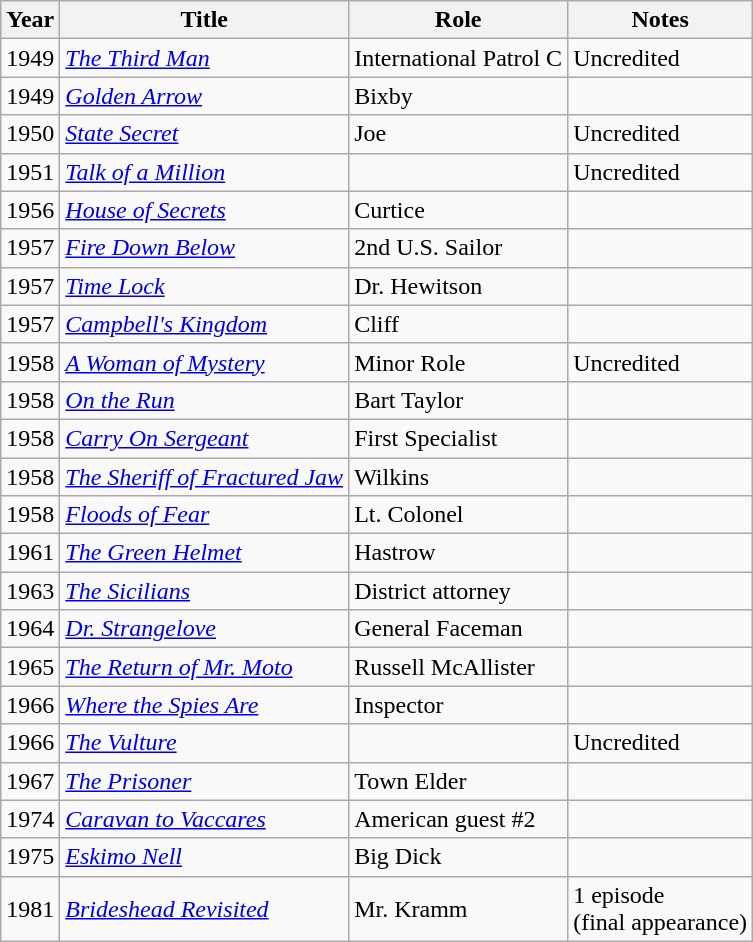<table class="wikitable">
<tr>
<th>Year</th>
<th>Title</th>
<th>Role</th>
<th>Notes</th>
</tr>
<tr>
<td>1949</td>
<td><em><a href='#'>The Third Man</a></em></td>
<td>International Patrol C</td>
<td>Uncredited</td>
</tr>
<tr>
<td>1949</td>
<td><em><a href='#'>Golden Arrow</a></em></td>
<td>Bixby</td>
<td></td>
</tr>
<tr>
<td>1950</td>
<td><em><a href='#'>State Secret</a></em></td>
<td>Joe</td>
<td>Uncredited</td>
</tr>
<tr>
<td>1951</td>
<td><em><a href='#'>Talk of a Million</a></em></td>
<td></td>
<td>Uncredited</td>
</tr>
<tr>
<td>1956</td>
<td><em><a href='#'>House of Secrets</a></em></td>
<td>Curtice</td>
<td></td>
</tr>
<tr>
<td>1957</td>
<td><em><a href='#'>Fire Down Below</a></em></td>
<td>2nd U.S. Sailor</td>
<td></td>
</tr>
<tr>
<td>1957</td>
<td><em><a href='#'>Time Lock</a></em></td>
<td>Dr. Hewitson</td>
<td></td>
</tr>
<tr>
<td>1957</td>
<td><em><a href='#'>Campbell's Kingdom</a></em></td>
<td>Cliff</td>
<td></td>
</tr>
<tr>
<td>1958</td>
<td><em><a href='#'>A Woman of Mystery</a></em></td>
<td>Minor Role</td>
<td>Uncredited</td>
</tr>
<tr>
<td>1958</td>
<td><em><a href='#'>On the Run</a></em></td>
<td>Bart Taylor</td>
<td></td>
</tr>
<tr>
<td>1958</td>
<td><em><a href='#'>Carry On Sergeant</a></em></td>
<td>First Specialist</td>
<td></td>
</tr>
<tr>
<td>1958</td>
<td><em><a href='#'>The Sheriff of Fractured Jaw</a></em></td>
<td>Wilkins</td>
<td></td>
</tr>
<tr>
<td>1958</td>
<td><em><a href='#'>Floods of Fear</a></em></td>
<td>Lt. Colonel</td>
<td></td>
</tr>
<tr>
<td>1961</td>
<td><em><a href='#'>The Green Helmet</a></em></td>
<td>Hastrow</td>
<td></td>
</tr>
<tr>
<td>1963</td>
<td><em><a href='#'>The Sicilians</a></em></td>
<td>District attorney</td>
<td></td>
</tr>
<tr>
<td>1964</td>
<td><em><a href='#'>Dr. Strangelove</a></em></td>
<td>General Faceman</td>
<td></td>
</tr>
<tr>
<td>1965</td>
<td><em><a href='#'>The Return of Mr. Moto</a></em></td>
<td>Russell McAllister</td>
<td></td>
</tr>
<tr>
<td>1966</td>
<td><em><a href='#'>Where the Spies Are</a></em></td>
<td>Inspector</td>
<td></td>
</tr>
<tr>
<td>1966</td>
<td><em><a href='#'>The Vulture</a></em></td>
<td></td>
<td>Uncredited</td>
</tr>
<tr>
<td>1967</td>
<td><em><a href='#'>The Prisoner</a></em></td>
<td>Town Elder</td>
<td></td>
</tr>
<tr>
<td>1974</td>
<td><em><a href='#'>Caravan to Vaccares</a></em></td>
<td>American guest #2</td>
<td></td>
</tr>
<tr>
<td>1975</td>
<td><em><a href='#'>Eskimo Nell</a></em></td>
<td>Big Dick</td>
<td></td>
</tr>
<tr>
<td>1981</td>
<td><em><a href='#'>Brideshead Revisited</a></em></td>
<td>Mr. Kramm</td>
<td>1 episode<br>(final appearance)</td>
</tr>
</table>
